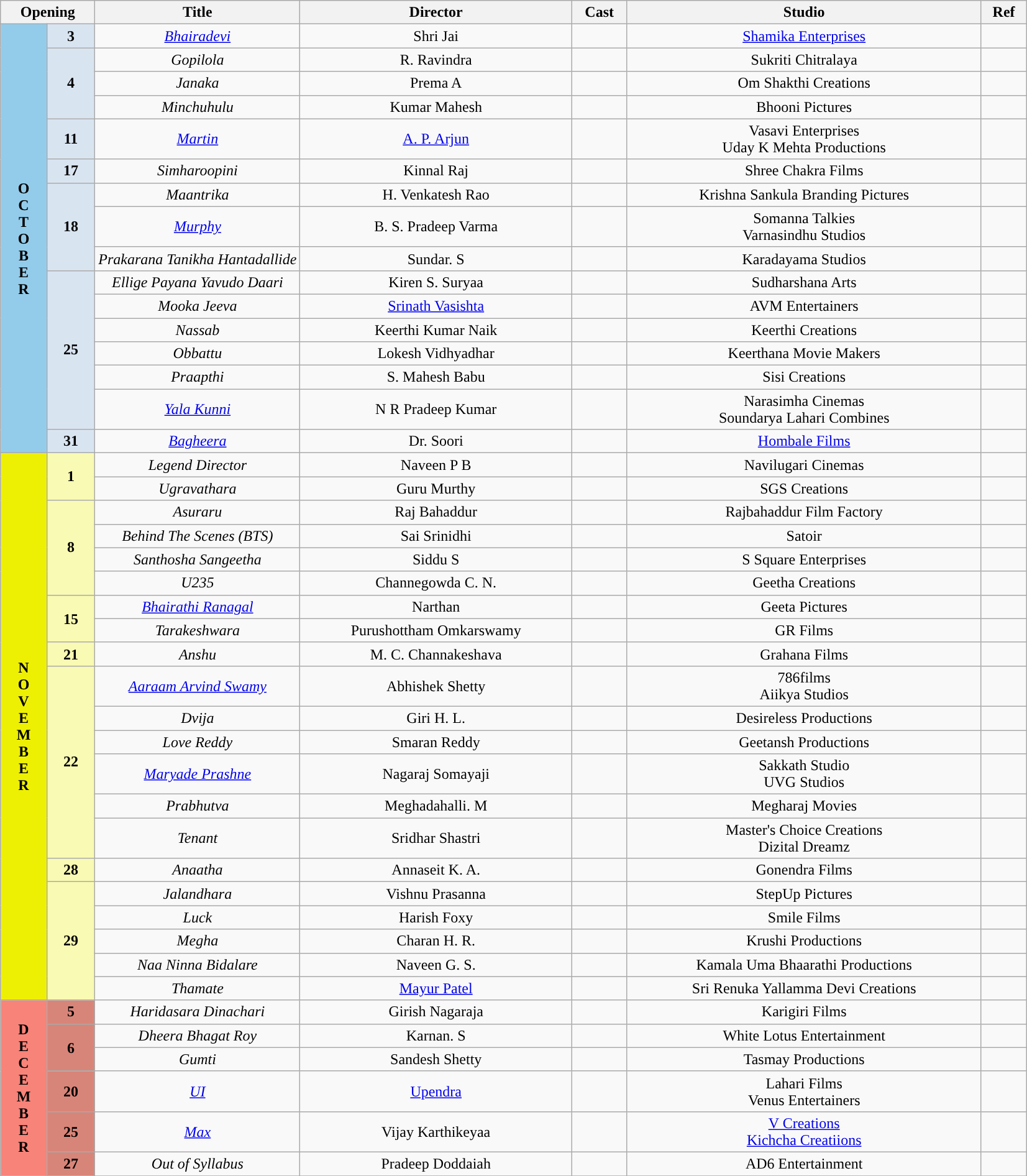<table class="wikitable sortable">
<tr>
<th colspan="2">Opening</th>
<th style="width:20%;">Title</th>
<th>Director</th>
<th>Cast</th>
<th>Studio</th>
<th>Ref</th>
</tr>
<tr>
<td rowspan="16" style="text-align:center; background:#93CCEA; textcolor:#000;"><strong>O<br>C<br>T<br>O<br>B<br>E<br>R</strong></td>
<td rowspan="1" style="text-align:center;background:#d9e4f1;"><strong>3</strong></td>
<td style="text-align:center;"><em><a href='#'>Bhairadevi</a></em></td>
<td style="text-align:center;">Shri Jai</td>
<td></td>
<td style="text-align:center;"><a href='#'>Shamika Enterprises</a></td>
<td style="text-align:center;"></td>
</tr>
<tr>
<td rowspan="3" style="text-align:center;background:#d9e4f1;"><strong>4</strong></td>
<td style="text-align:center;"><em>Gopilola</em></td>
<td style="text-align:center;">R. Ravindra</td>
<td></td>
<td style="text-align:center;">Sukriti Chitralaya</td>
<td style="text-align:center;"></td>
</tr>
<tr>
<td style="text-align:center;"><em>Janaka</em></td>
<td style="text-align:center;">Prema A</td>
<td></td>
<td style="text-align:center;">Om Shakthi Creations</td>
<td style="text-align:center;"></td>
</tr>
<tr>
<td style="text-align:center;"><em>Minchuhulu</em></td>
<td style="text-align:center;">Kumar Mahesh</td>
<td></td>
<td style="text-align:center;">Bhooni Pictures</td>
<td style="text-align:center;"></td>
</tr>
<tr>
<td rowspan="1" style="text-align:center;background:#d9e4f1;"><strong>11</strong></td>
<td style="text-align:center;"><em><a href='#'>Martin</a></em></td>
<td style="text-align:center;"><a href='#'>A. P. Arjun</a></td>
<td></td>
<td style="text-align:center;">Vasavi Enterprises<br>Uday K Mehta Productions</td>
<td style="text-align:center;"></td>
</tr>
<tr>
<td rowspan="1" style="text-align:center;background:#d9e4f1;"><strong>17</strong></td>
<td style="text-align:center;"><em>Simharoopini</em></td>
<td style="text-align:center;">Kinnal Raj</td>
<td></td>
<td style="text-align:center;">Shree Chakra Films</td>
<td style="text-align:center;"></td>
</tr>
<tr>
<td rowspan="3" style="text-align:center;background:#d9e4f1;"><strong>18</strong></td>
<td style="text-align:center;"><em>Maantrika</em></td>
<td style="text-align:center;">H. Venkatesh Rao</td>
<td></td>
<td style="text-align:center;">Krishna Sankula Branding Pictures</td>
<td style="text-align:center;"></td>
</tr>
<tr>
<td style="text-align:center;"><em><a href='#'>Murphy</a></em></td>
<td style="text-align:center;">B. S. Pradeep Varma</td>
<td></td>
<td style="text-align:center;">Somanna Talkies <br> Varnasindhu Studios</td>
<td style="text-align:center;"></td>
</tr>
<tr>
<td style="text-align:center;"><em>Prakarana Tanikha Hantadallide</em></td>
<td style="text-align:center;">Sundar. S</td>
<td></td>
<td style="text-align:center;">Karadayama Studios</td>
<td style="text-align:center;"></td>
</tr>
<tr>
<td rowspan="6" style="text-align:center;background:#d9e4f1;"><strong>25</strong></td>
<td style="text-align:center;"><em>Ellige Payana Yavudo Daari </em></td>
<td style="text-align:center;">Kiren S. Suryaa</td>
<td></td>
<td style="text-align:center;">Sudharshana Arts</td>
<td style="text-align:center;"></td>
</tr>
<tr>
<td style="text-align:center;"><em>Mooka Jeeva</em></td>
<td style="text-align:center;"><a href='#'>Srinath Vasishta</a></td>
<td></td>
<td style="text-align:center;">AVM Entertainers</td>
<td style="text-align:center;"></td>
</tr>
<tr>
<td style="text-align:center;"><em>Nassab</em></td>
<td style="text-align:center;">Keerthi Kumar Naik</td>
<td></td>
<td style="text-align:center;">Keerthi Creations</td>
<td style="text-align:center;"></td>
</tr>
<tr>
<td style="text-align:center;"><em>Obbattu</em></td>
<td style="text-align:center;">Lokesh Vidhyadhar</td>
<td></td>
<td style="text-align:center;">Keerthana Movie Makers</td>
<td style="text-align:center;"></td>
</tr>
<tr>
<td style="text-align:center;"><em>Praapthi</em></td>
<td style="text-align:center;">S. Mahesh Babu</td>
<td></td>
<td style="text-align:center;">Sisi Creations</td>
<td style="text-align:center;"></td>
</tr>
<tr>
<td style="text-align:center;"><em><a href='#'>Yala Kunni</a></em></td>
<td style="text-align:center;">N R Pradeep Kumar</td>
<td></td>
<td style="text-align:center;">Narasimha Cinemas <br> Soundarya Lahari Combines</td>
<td style="text-align:center;"></td>
</tr>
<tr>
<td rowspan="1" style="text-align:center;background:#d9e4f1;"><strong>31</strong></td>
<td style="text-align:center;"><em><a href='#'>Bagheera</a></em></td>
<td style="text-align:center;">Dr. Soori</td>
<td></td>
<td style="text-align:center;"><a href='#'>Hombale Films</a></td>
<td style="text-align:center;"></td>
</tr>
<tr>
<td rowspan="21" style="text-align:center; background:#eef003; textcolor:#000;"><strong>N<br>O<br>V<br>E<br>M<br>B<br>E<br>R</strong></td>
<td rowspan="2" style="text-align:center; textcolor:#000;background:#f9fab3;"><strong>1</strong></td>
<td style="text-align:center;"><em>Legend Director</em></td>
<td style="text-align:center;">Naveen P B</td>
<td style="text-align:center;"></td>
<td style="text-align:center;">Navilugari Cinemas</td>
<td style="text-align:center;"></td>
</tr>
<tr>
<td style="text-align:center;"><em>Ugravathara</em></td>
<td style="text-align:center;">Guru Murthy</td>
<td style="text-align:center;"></td>
<td style="text-align:center;">SGS Creations</td>
<td style="text-align:center;"></td>
</tr>
<tr>
<td rowspan="4" style="text-align:center; textcolor:#000;background:#f9fab3;"><strong>8</strong></td>
<td style="text-align:center;"><em>Asuraru</em></td>
<td style="text-align:center;">Raj Bahaddur</td>
<td style="text-align:center;"></td>
<td style="text-align:center;">Rajbahaddur Film Factory</td>
<td style="text-align:center;"></td>
</tr>
<tr>
<td style="text-align:center;"><em>Behind The Scenes (BTS)</em></td>
<td style="text-align:center;">Sai Srinidhi</td>
<td style="text-align:center;"></td>
<td style="text-align:center;">Satoir</td>
<td style="text-align:center;"></td>
</tr>
<tr>
<td style="text-align:center;"><em>Santhosha Sangeetha</em></td>
<td style="text-align:center;">Siddu S</td>
<td style="text-align:center;"></td>
<td style="text-align:center;">S Square Enterprises</td>
<td style="text-align:center;"></td>
</tr>
<tr>
<td style="text-align:center;"><em>U235</em></td>
<td style="text-align:center;">Channegowda C. N.</td>
<td style="text-align:center;"></td>
<td style="text-align:center;">Geetha Creations</td>
<td style="text-align:center;"></td>
</tr>
<tr>
<td rowspan="2" style="text-align:center; textcolor:#000;background:#f9fab3;"><strong>15</strong></td>
<td style="text-align:center;"><em><a href='#'>Bhairathi Ranagal</a></em></td>
<td style="text-align:center;">Narthan</td>
<td style="text-align:center;"></td>
<td style="text-align:center;">Geeta Pictures</td>
<td style="text-align:center;"></td>
</tr>
<tr>
<td style="text-align:center;"><em>Tarakeshwara</em></td>
<td style="text-align:center;">Purushottham Omkarswamy</td>
<td style="text-align:center;"></td>
<td style="text-align:center;">GR Films</td>
<td style="text-align:center;"></td>
</tr>
<tr>
<td rowspan="1" style="text-align:center; textcolor:#000;background:#f9fab3;"><strong>21</strong></td>
<td style="text-align:center;"><em>Anshu</em></td>
<td style="text-align:center;">M. C. Channakeshava</td>
<td style="text-align:center;"></td>
<td style="text-align:center;">Grahana Films</td>
<td style="text-align:center;"></td>
</tr>
<tr>
<td rowspan="6" style="text-align:center; textcolor:#000;background:#f9fab3;"><strong>22</strong></td>
<td style="text-align:center;"><em><a href='#'>Aaraam Arvind Swamy</a></em></td>
<td style="text-align:center;">Abhishek Shetty</td>
<td style="text-align:center;"></td>
<td style="text-align:center;">786films <br> Aiikya Studios</td>
<td style="text-align:center;"></td>
</tr>
<tr>
<td style="text-align:center;"><em>Dvija</em></td>
<td style="text-align:center;">Giri H. L.</td>
<td style="text-align:center;"></td>
<td style="text-align:center;">Desireless Productions</td>
<td style="text-align:center;"></td>
</tr>
<tr>
<td style="text-align:center;"><em>Love Reddy</em></td>
<td style="text-align:center;">Smaran Reddy</td>
<td style="text-align:center;"></td>
<td style="text-align:center;">Geetansh Productions</td>
<td style="text-align:center;"></td>
</tr>
<tr>
<td style="text-align:center;"><em><a href='#'>Maryade Prashne</a></em></td>
<td style="text-align:center;">Nagaraj Somayaji</td>
<td style="text-align:center;"></td>
<td style="text-align:center;">Sakkath Studio <br> UVG Studios</td>
<td style="text-align:center;"></td>
</tr>
<tr>
<td style="text-align:center;"><em>Prabhutva</em></td>
<td style="text-align:center;">Meghadahalli. M</td>
<td style="text-align:center;"></td>
<td style="text-align:center;">Megharaj Movies</td>
<td style="text-align:center;"></td>
</tr>
<tr>
<td style="text-align:center;"><em>Tenant</em></td>
<td style="text-align:center;">Sridhar Shastri</td>
<td style="text-align:center;"></td>
<td style="text-align:center;">Master's Choice Creations <br> Dizital Dreamz</td>
<td style="text-align:center;"></td>
</tr>
<tr>
<td rowspan="1" style="text-align:center; textcolor:#000;background:#f9fab3;"><strong>28</strong></td>
<td style="text-align:center;"><em>Anaatha</em></td>
<td style="text-align:center;">Annaseit K. A.</td>
<td style="text-align:center;"></td>
<td style="text-align:center;">Gonendra Films</td>
<td style="text-align:center;"></td>
</tr>
<tr>
<td rowspan="5" style="text-align:center; textcolor:#000;background:#f9fab3;"><strong>29</strong></td>
<td style="text-align:center;"><em>Jalandhara</em></td>
<td style="text-align:center;">Vishnu Prasanna</td>
<td style="text-align:center;"></td>
<td style="text-align:center;">StepUp Pictures</td>
<td style="text-align:center;"></td>
</tr>
<tr>
<td style="text-align:center;"><em>Luck</em></td>
<td style="text-align:center;">Harish Foxy</td>
<td style="text-align:center;"></td>
<td style="text-align:center;">Smile Films</td>
<td style="text-align:center;"></td>
</tr>
<tr>
<td style="text-align:center;"><em>Megha</em></td>
<td style="text-align:center;">Charan H. R.</td>
<td style="text-align:center;"></td>
<td style="text-align:center;">Krushi Productions</td>
<td style="text-align:center;"></td>
</tr>
<tr>
<td style="text-align:center;"><em>Naa Ninna Bidalare</em></td>
<td style="text-align:center;">Naveen G. S.</td>
<td style="text-align:center;"></td>
<td style="text-align:center;">Kamala Uma Bhaarathi Productions</td>
<td style="text-align:center;"></td>
</tr>
<tr>
<td style="text-align:center;"><em>Thamate</em></td>
<td style="text-align:center;"><a href='#'>Mayur Patel</a></td>
<td style="text-align:center;"></td>
<td style="text-align:center;">Sri Renuka Yallamma Devi Creations</td>
<td style="text-align:center;"></td>
</tr>
<tr>
<td rowspan="6" style="text-align:center; background:#F88379; textcolor:#000;"><strong>D<br>E<br>C<br>E<br>M<br>B<br>E<br>R</strong></td>
<td rowspan="1" style="text-align:center; textcolor:#000;background:#d88579;"><strong>5</strong></td>
<td style="text-align:center;"><em>Haridasara Dinachari</em></td>
<td style="text-align:center;">Girish Nagaraja</td>
<td style="text-align:center;"></td>
<td style="text-align:center;">Karigiri Films</td>
<td style="text-align:center;"></td>
</tr>
<tr>
<td rowspan="2" style="text-align:center; textcolor:#000;background:#d88579;"><strong>6</strong></td>
<td style="text-align:center;"><em>Dheera Bhagat Roy</em></td>
<td style="text-align:center;">Karnan. S</td>
<td style="text-align:center;"></td>
<td style="text-align:center;">White Lotus Entertainment</td>
<td style="text-align:center;"></td>
</tr>
<tr>
<td style="text-align:center;"><em>Gumti</em></td>
<td style="text-align:center;">Sandesh Shetty</td>
<td style="text-align:center;"></td>
<td style="text-align:center;">Tasmay Productions</td>
<td style="text-align:center;"></td>
</tr>
<tr>
<td rowspan="1"; style="text-align:center; background:#d88579;"><strong>20</strong></td>
<td style="text-align:center;"><em><a href='#'>UI</a></em></td>
<td style="text-align:center;"><a href='#'>Upendra</a></td>
<td></td>
<td style="text-align:center;">Lahari Films<br>Venus Entertainers</td>
<td style="text-align:center;"></td>
</tr>
<tr>
<td rowspan="1"; style="text-align:center; background:#d88579;"><strong>25</strong></td>
<td style="text-align:center;"><em><a href='#'>Max</a></em></td>
<td style="text-align:center;">Vijay Karthikeyaa</td>
<td></td>
<td style="text-align:center;"><a href='#'>V Creations</a> <br> <a href='#'>Kichcha Creatiions</a></td>
<td style="text-align:center;"></td>
</tr>
<tr>
<td rowspan="1" style="text-align:center; textcolor:#000;background:#d88579;"><strong>27</strong></td>
<td style="text-align:center;"><em>Out of Syllabus</em></td>
<td style="text-align:center;">Pradeep Doddaiah</td>
<td style="text-align:center;"></td>
<td style="text-align:center;">AD6 Entertainment</td>
<td style="text-align:center;"></td>
</tr>
<tr>
</tr>
</table>
